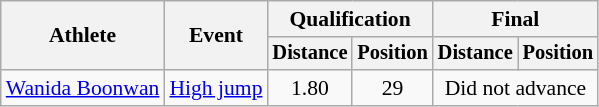<table class=wikitable style="font-size:90%">
<tr>
<th rowspan="2">Athlete</th>
<th rowspan="2">Event</th>
<th colspan="2">Qualification</th>
<th colspan="2">Final</th>
</tr>
<tr style="font-size:95%">
<th>Distance</th>
<th>Position</th>
<th>Distance</th>
<th>Position</th>
</tr>
<tr align=center>
<td align=left><a href='#'>Wanida Boonwan</a></td>
<td align=left><a href='#'>High jump</a></td>
<td>1.80</td>
<td>29</td>
<td colspan=2>Did not advance</td>
</tr>
</table>
